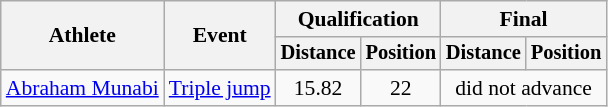<table class=wikitable style="font-size:90%">
<tr>
<th rowspan="2">Athlete</th>
<th rowspan="2">Event</th>
<th colspan="2">Qualification</th>
<th colspan="2">Final</th>
</tr>
<tr style="font-size:95%">
<th>Distance</th>
<th>Position</th>
<th>Distance</th>
<th>Position</th>
</tr>
<tr align=center>
<td align=left><a href='#'>Abraham Munabi</a></td>
<td align=left><a href='#'>Triple jump</a></td>
<td>15.82</td>
<td>22</td>
<td colspan=2>did not advance</td>
</tr>
</table>
